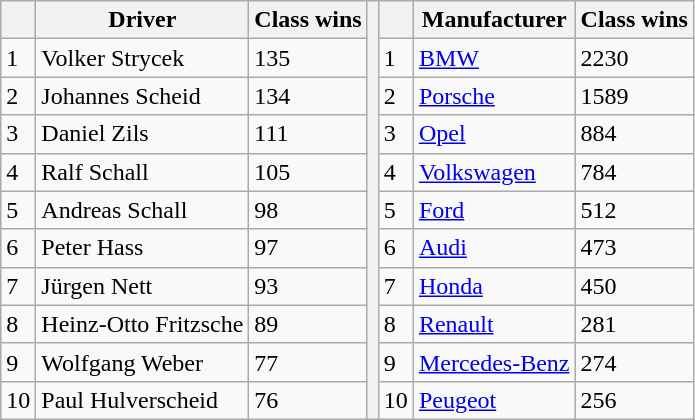<table class="wikitable">
<tr>
<th></th>
<th>Driver</th>
<th>Class wins</th>
<th rowspan="11"></th>
<th></th>
<th>Manufacturer</th>
<th>Class wins</th>
</tr>
<tr>
<td>1</td>
<td>Volker Strycek</td>
<td>135</td>
<td>1</td>
<td><a href='#'>BMW</a></td>
<td>2230</td>
</tr>
<tr>
<td>2</td>
<td>Johannes Scheid</td>
<td>134</td>
<td>2</td>
<td><a href='#'>Porsche</a></td>
<td>1589</td>
</tr>
<tr>
<td>3</td>
<td>Daniel Zils</td>
<td>111</td>
<td>3</td>
<td><a href='#'>Opel</a></td>
<td>884</td>
</tr>
<tr>
<td>4</td>
<td>Ralf Schall</td>
<td>105</td>
<td>4</td>
<td><a href='#'>Volkswagen</a></td>
<td>784</td>
</tr>
<tr>
<td>5</td>
<td>Andreas Schall</td>
<td>98</td>
<td>5</td>
<td><a href='#'>Ford</a></td>
<td>512</td>
</tr>
<tr>
<td>6</td>
<td>Peter Hass</td>
<td>97</td>
<td>6</td>
<td><a href='#'>Audi</a></td>
<td>473</td>
</tr>
<tr>
<td>7</td>
<td>Jürgen Nett</td>
<td>93</td>
<td>7</td>
<td><a href='#'>Honda</a></td>
<td>450</td>
</tr>
<tr>
<td>8</td>
<td>Heinz-Otto Fritzsche</td>
<td>89</td>
<td>8</td>
<td><a href='#'>Renault</a></td>
<td>281</td>
</tr>
<tr>
<td>9</td>
<td>Wolfgang Weber</td>
<td>77</td>
<td>9</td>
<td><a href='#'>Mercedes-Benz</a></td>
<td>274</td>
</tr>
<tr>
<td>10</td>
<td>Paul Hulverscheid</td>
<td>76</td>
<td>10</td>
<td><a href='#'>Peugeot</a></td>
<td>256</td>
</tr>
</table>
